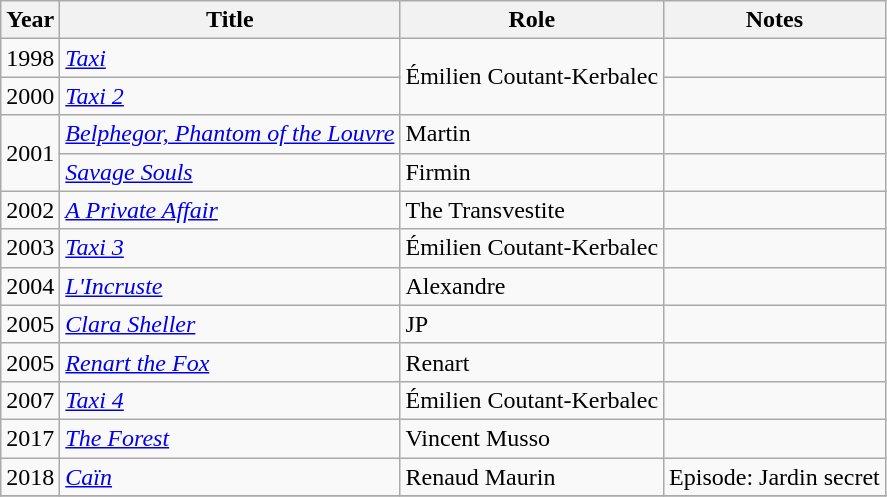<table class="wikitable sortable">
<tr>
<th>Year</th>
<th>Title</th>
<th>Role</th>
<th class = "unsortable">Notes</th>
</tr>
<tr>
<td>1998</td>
<td><em><a href='#'>Taxi</a></em></td>
<td rowspan=2>Émilien Coutant-Kerbalec</td>
<td></td>
</tr>
<tr>
<td>2000</td>
<td><em><a href='#'>Taxi 2</a></em></td>
<td></td>
</tr>
<tr>
<td rowspan=2>2001</td>
<td><em><a href='#'>Belphegor, Phantom of the Louvre</a></em></td>
<td>Martin</td>
<td></td>
</tr>
<tr>
<td><em><a href='#'>Savage Souls</a></em></td>
<td>Firmin</td>
<td></td>
</tr>
<tr>
<td>2002</td>
<td><em><a href='#'>A Private Affair</a></em></td>
<td>The Transvestite</td>
<td></td>
</tr>
<tr>
<td>2003</td>
<td><em><a href='#'>Taxi 3</a></em></td>
<td>Émilien Coutant-Kerbalec</td>
<td></td>
</tr>
<tr>
<td>2004</td>
<td><em><a href='#'>L'Incruste</a></em></td>
<td>Alexandre</td>
<td></td>
</tr>
<tr>
<td>2005</td>
<td><em><a href='#'>Clara Sheller</a></em></td>
<td>JP</td>
<td></td>
</tr>
<tr>
<td>2005</td>
<td><em><a href='#'>Renart the Fox</a></em></td>
<td>Renart</td>
<td></td>
</tr>
<tr>
<td>2007</td>
<td><em><a href='#'>Taxi 4</a></em></td>
<td>Émilien Coutant-Kerbalec</td>
<td></td>
</tr>
<tr>
<td>2017</td>
<td><em><a href='#'>The Forest</a></em></td>
<td>Vincent Musso</td>
<td></td>
</tr>
<tr>
<td>2018</td>
<td><em><a href='#'>Caïn</a></em></td>
<td>Renaud Maurin</td>
<td>Episode: Jardin secret</td>
</tr>
<tr>
</tr>
</table>
